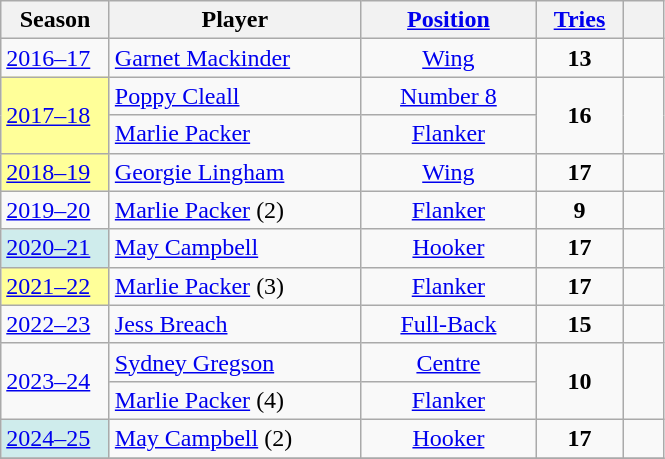<table class="wikitable sticky-header">
<tr>
<th width=65>Season</th>
<th width=160>Player</th>
<th width=110><a href='#'>Position</a></th>
<th width=50><a href='#'>Tries</a></th>
<th width=20></th>
</tr>
<tr>
<td><a href='#'>2016–17</a></td>
<td> <a href='#'>Garnet Mackinder</a></td>
<td align=center><a href='#'>Wing</a></td>
<td align=center><strong>13</strong></td>
<td align=center></td>
</tr>
<tr>
<td style="background:#FFFF99" rowspan=2><a href='#'>2017–18</a></td>
<td> <a href='#'>Poppy Cleall</a></td>
<td align=center><a href='#'>Number 8</a></td>
<td align=center rowspan=2><strong>16</strong></td>
<td align=center rowspan=2></td>
</tr>
<tr>
<td> <a href='#'>Marlie Packer</a></td>
<td align=center><a href='#'>Flanker</a></td>
</tr>
<tr>
<td style="background:#FFFF99"><a href='#'>2018–19</a></td>
<td> <a href='#'>Georgie Lingham</a></td>
<td align=center><a href='#'>Wing</a></td>
<td align=center><strong>17</strong></td>
<td align=center></td>
</tr>
<tr>
<td><a href='#'>2019–20</a></td>
<td> <a href='#'>Marlie Packer</a> (2)</td>
<td align=center><a href='#'>Flanker</a></td>
<td align=center><strong>9</strong></td>
<td align=center></td>
</tr>
<tr>
<td style="background:#CFECEC"><a href='#'>2020–21</a><small></small></td>
<td> <a href='#'>May Campbell</a></td>
<td align=center><a href='#'>Hooker</a></td>
<td align=center><strong>17</strong></td>
<td align=center></td>
</tr>
<tr>
<td style="background:#FFFF99"><a href='#'>2021–22</a></td>
<td> <a href='#'>Marlie Packer</a> (3)</td>
<td align=center><a href='#'>Flanker</a></td>
<td align=center><strong>17</strong></td>
<td align=center></td>
</tr>
<tr>
<td><a href='#'>2022–23</a></td>
<td> <a href='#'>Jess Breach</a></td>
<td align=center><a href='#'>Full-Back</a></td>
<td align=center><strong>15</strong></td>
<td align=center></td>
</tr>
<tr>
<td rowspan=2><a href='#'>2023–24</a></td>
<td> <a href='#'>Sydney Gregson</a></td>
<td align=center><a href='#'>Centre</a></td>
<td align=center rowspan=2><strong>10</strong></td>
<td align=center rowspan=2></td>
</tr>
<tr>
<td> <a href='#'>Marlie Packer</a> (4)</td>
<td align=center><a href='#'>Flanker</a></td>
</tr>
<tr>
<td style="background:#CFECEC"><a href='#'>2024–25</a><small></small></td>
<td> <a href='#'>May Campbell</a> (2)</td>
<td align=center><a href='#'>Hooker</a></td>
<td align=center><strong>17</strong></td>
<td align=center></td>
</tr>
<tr>
</tr>
</table>
